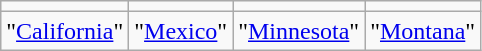<table class="wikitable" border="1">
<tr>
<td></td>
<td></td>
<td></td>
<td></td>
</tr>
<tr>
<td>"<a href='#'>California</a>"</td>
<td>"<a href='#'>Mexico</a>"</td>
<td>"<a href='#'>Minnesota</a>"</td>
<td>"<a href='#'>Montana</a>"</td>
</tr>
</table>
